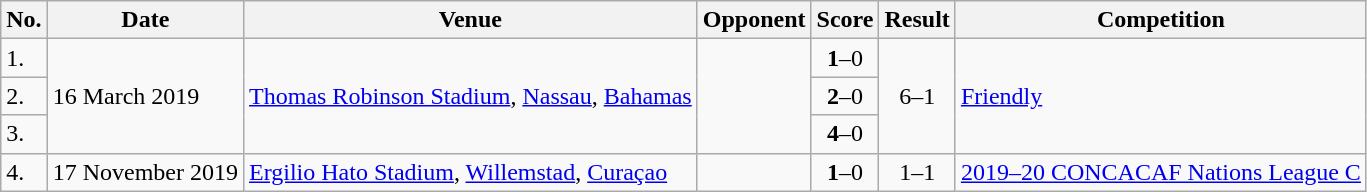<table class="wikitable" style="font-size:100%;">
<tr>
<th>No.</th>
<th>Date</th>
<th>Venue</th>
<th>Opponent</th>
<th>Score</th>
<th>Result</th>
<th>Competition</th>
</tr>
<tr>
<td>1.</td>
<td rowspan="3">16 March 2019</td>
<td rowspan="3"><a href='#'>Thomas Robinson Stadium</a>, <a href='#'>Nassau</a>, <a href='#'>Bahamas</a></td>
<td rowspan="3"></td>
<td align=center><strong>1</strong>–0</td>
<td rowspan="3" style="text-align:center">6–1</td>
<td rowspan="3"><a href='#'>Friendly</a></td>
</tr>
<tr>
<td>2.</td>
<td align=center><strong>2</strong>–0</td>
</tr>
<tr>
<td>3.</td>
<td align=center><strong>4</strong>–0</td>
</tr>
<tr>
<td>4.</td>
<td>17 November 2019</td>
<td><a href='#'>Ergilio Hato Stadium</a>, <a href='#'>Willemstad</a>, <a href='#'>Curaçao</a></td>
<td></td>
<td align=center><strong>1</strong>–0</td>
<td align=center>1–1</td>
<td><a href='#'>2019–20 CONCACAF Nations League C</a></td>
</tr>
</table>
